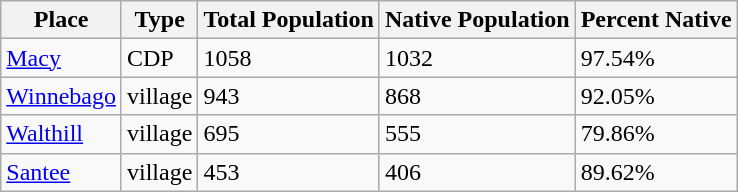<table class="wikitable sortable">
<tr>
<th>Place</th>
<th>Type</th>
<th>Total Population</th>
<th>Native Population</th>
<th>Percent Native</th>
</tr>
<tr>
<td><a href='#'>Macy</a></td>
<td>CDP</td>
<td>1058</td>
<td>1032</td>
<td>97.54%</td>
</tr>
<tr>
<td><a href='#'>Winnebago</a></td>
<td>village</td>
<td>943</td>
<td>868</td>
<td>92.05%</td>
</tr>
<tr>
<td><a href='#'>Walthill</a></td>
<td>village</td>
<td>695</td>
<td>555</td>
<td>79.86%</td>
</tr>
<tr>
<td><a href='#'>Santee</a></td>
<td>village</td>
<td>453</td>
<td>406</td>
<td>89.62%</td>
</tr>
</table>
